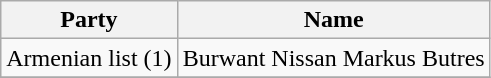<table class=wikitable>
<tr>
<th>Party</th>
<th>Name</th>
</tr>
<tr>
<td rowspan=1>Armenian list (1)</td>
<td>Burwant Nissan Markus Butres</td>
</tr>
<tr>
</tr>
</table>
